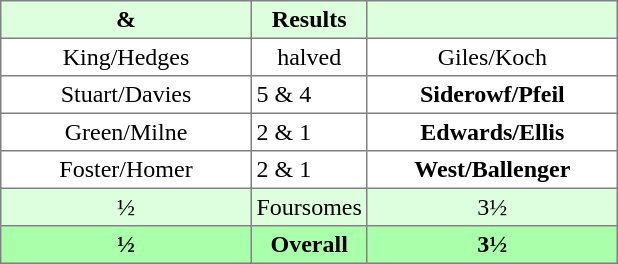<table border="1" cellpadding="3" style="border-collapse:collapse; text-align:center;">
<tr style="background:#ddffdd;">
<th width=160> & </th>
<th>Results</th>
<th width=160></th>
</tr>
<tr>
<td>King/Hedges</td>
<td>halved</td>
<td>Giles/Koch</td>
</tr>
<tr>
<td>Stuart/Davies</td>
<td align=left> 5 & 4</td>
<td><strong>Siderowf/Pfeil</strong></td>
</tr>
<tr>
<td>Green/Milne</td>
<td align=left> 2 & 1</td>
<td><strong>Edwards/Ellis</strong></td>
</tr>
<tr>
<td>Foster/Homer</td>
<td align=left> 2 & 1</td>
<td><strong>West/Ballenger</strong></td>
</tr>
<tr style="background:#ddffdd;">
<td>½</td>
<td>Foursomes</td>
<td>3½</td>
</tr>
<tr style="background:#aaffaa;">
<th>½</th>
<th>Overall</th>
<th>3½</th>
</tr>
</table>
